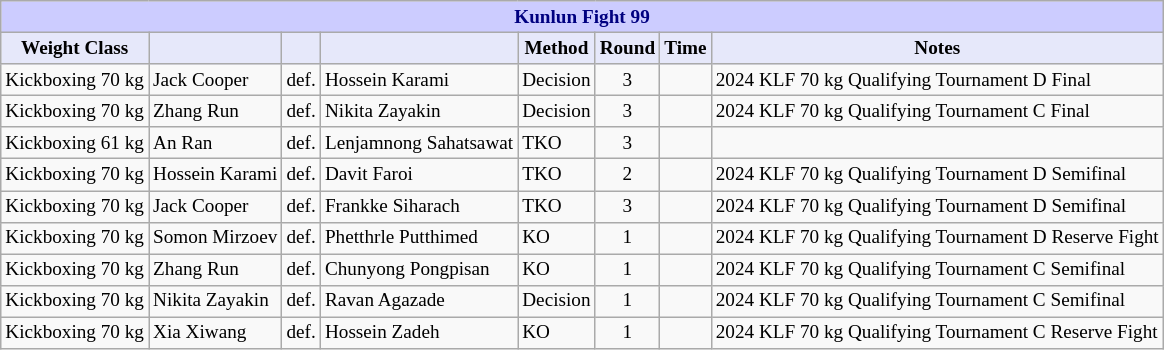<table class="wikitable" style="font-size: 80%;">
<tr>
<th colspan="8" style="background-color: #ccf; color: #000080; text-align: center;"><strong>Kunlun Fight 99</strong></th>
</tr>
<tr>
<th colspan="1" style="background-color: #E6E8FA; color: #000000; text-align: center;">Weight Class</th>
<th colspan="1" style="background-color: #E6E8FA; color: #000000; text-align: center;"></th>
<th colspan="1" style="background-color: #E6E8FA; color: #000000; text-align: center;"></th>
<th colspan="1" style="background-color: #E6E8FA; color: #000000; text-align: center;"></th>
<th colspan="1" style="background-color: #E6E8FA; color: #000000; text-align: center;">Method</th>
<th colspan="1" style="background-color: #E6E8FA; color: #000000; text-align: center;">Round</th>
<th colspan="1" style="background-color: #E6E8FA; color: #000000; text-align: center;">Time</th>
<th colspan="1" style="background-color: #E6E8FA; color: #000000; text-align: center;">Notes</th>
</tr>
<tr>
<td>Kickboxing 70 kg</td>
<td> Jack Cooper</td>
<td align=center>def.</td>
<td> Hossein Karami</td>
<td>Decision</td>
<td align=center>3</td>
<td align=center></td>
<td>2024 KLF 70 kg Qualifying Tournament D Final</td>
</tr>
<tr>
<td>Kickboxing 70 kg</td>
<td> Zhang Run</td>
<td align=center>def.</td>
<td> Nikita Zayakin</td>
<td>Decision</td>
<td align=center>3</td>
<td align=center></td>
<td>2024 KLF 70 kg Qualifying Tournament C Final</td>
</tr>
<tr>
<td>Kickboxing 61 kg</td>
<td> An Ran</td>
<td align=center>def.</td>
<td> Lenjamnong Sahatsawat</td>
<td>TKO</td>
<td align=center>3</td>
<td align=center></td>
<td></td>
</tr>
<tr>
<td>Kickboxing 70 kg</td>
<td> Hossein Karami</td>
<td align=center>def.</td>
<td> Davit Faroi</td>
<td>TKO</td>
<td align=center>2</td>
<td align=center></td>
<td>2024 KLF 70 kg Qualifying Tournament D Semifinal</td>
</tr>
<tr>
<td>Kickboxing 70 kg</td>
<td> Jack Cooper</td>
<td align=center>def.</td>
<td> Frankke Siharach</td>
<td>TKO</td>
<td align=center>3</td>
<td align=center></td>
<td>2024 KLF 70 kg Qualifying Tournament D Semifinal</td>
</tr>
<tr>
<td>Kickboxing 70 kg</td>
<td> Somon Mirzoev</td>
<td align=center>def.</td>
<td> Phetthrle Putthimed</td>
<td>KO</td>
<td align=center>1</td>
<td align=center></td>
<td>2024 KLF 70 kg Qualifying Tournament D Reserve Fight</td>
</tr>
<tr>
<td>Kickboxing 70 kg</td>
<td> Zhang Run</td>
<td align=center>def.</td>
<td> Chunyong Pongpisan</td>
<td>KO</td>
<td align=center>1</td>
<td align=center></td>
<td>2024 KLF 70 kg Qualifying Tournament C Semifinal</td>
</tr>
<tr>
<td>Kickboxing 70 kg</td>
<td> Nikita Zayakin</td>
<td align=center>def.</td>
<td> Ravan Agazade</td>
<td>Decision</td>
<td align=center>1</td>
<td align=center></td>
<td>2024 KLF 70 kg Qualifying Tournament C Semifinal</td>
</tr>
<tr>
<td>Kickboxing 70 kg</td>
<td> Xia Xiwang</td>
<td align=center>def.</td>
<td> Hossein Zadeh</td>
<td>KO</td>
<td align=center>1</td>
<td align=center></td>
<td>2024 KLF 70 kg Qualifying Tournament C Reserve Fight</td>
</tr>
</table>
